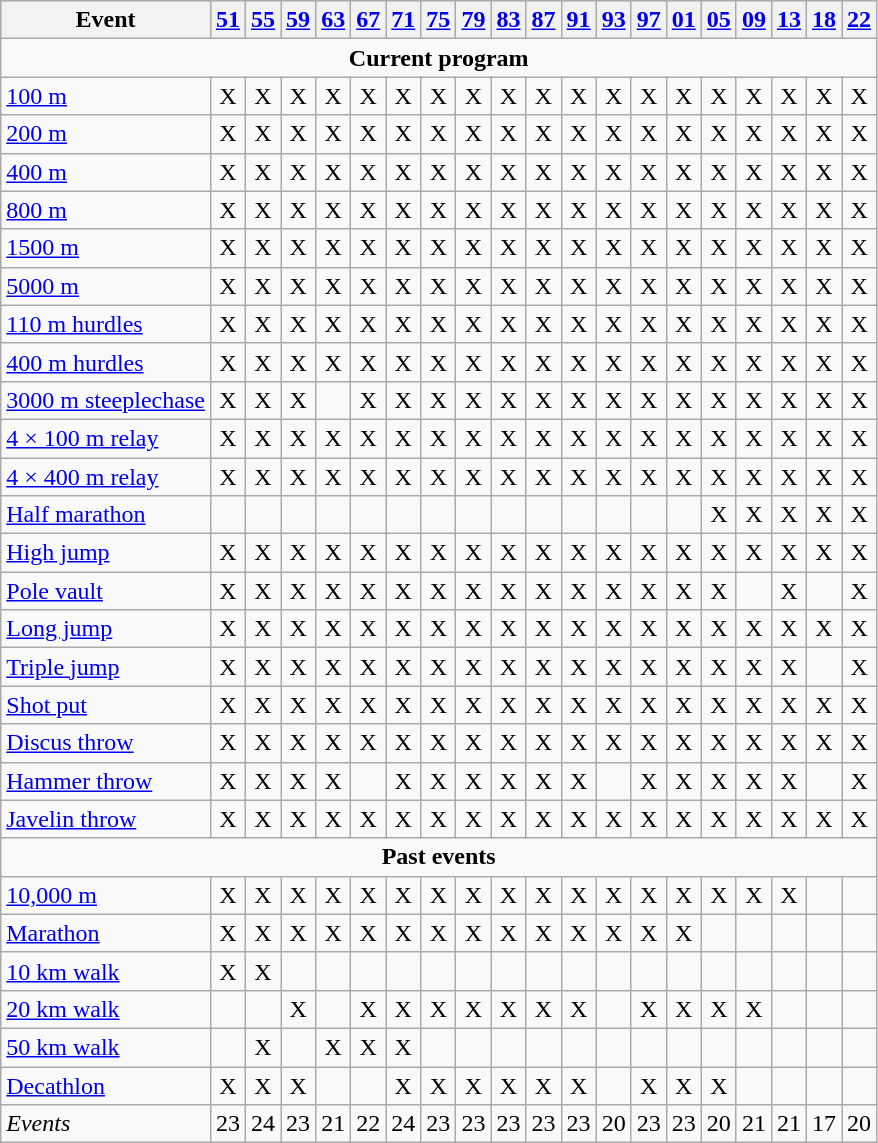<table class="wikitable">
<tr>
<th>Event</th>
<th><a href='#'>51</a></th>
<th><a href='#'>55</a></th>
<th><a href='#'>59</a></th>
<th><a href='#'>63</a></th>
<th><a href='#'>67</a></th>
<th><a href='#'>71</a></th>
<th><a href='#'>75</a></th>
<th><a href='#'>79</a></th>
<th><a href='#'>83</a></th>
<th><a href='#'>87</a></th>
<th><a href='#'>91</a></th>
<th><a href='#'>93</a></th>
<th><a href='#'>97</a></th>
<th><a href='#'>01</a></th>
<th><a href='#'>05</a></th>
<th><a href='#'>09</a></th>
<th><a href='#'>13</a></th>
<th><a href='#'>18</a></th>
<th><a href='#'>22</a></th>
</tr>
<tr align=center>
<td colspan=20 align=center><strong>Current program</strong></td>
</tr>
<tr align=center>
<td align=left><a href='#'>100 m</a></td>
<td>X</td>
<td>X</td>
<td>X</td>
<td>X</td>
<td>X</td>
<td>X</td>
<td>X</td>
<td>X</td>
<td>X</td>
<td>X</td>
<td>X</td>
<td>X</td>
<td>X</td>
<td>X</td>
<td>X</td>
<td>X</td>
<td>X</td>
<td>X</td>
<td>X</td>
</tr>
<tr align=center>
<td align=left><a href='#'>200 m</a></td>
<td>X</td>
<td>X</td>
<td>X</td>
<td>X</td>
<td>X</td>
<td>X</td>
<td>X</td>
<td>X</td>
<td>X</td>
<td>X</td>
<td>X</td>
<td>X</td>
<td>X</td>
<td>X</td>
<td>X</td>
<td>X</td>
<td>X</td>
<td>X</td>
<td>X</td>
</tr>
<tr align=center>
<td align=left><a href='#'>400 m</a></td>
<td>X</td>
<td>X</td>
<td>X</td>
<td>X</td>
<td>X</td>
<td>X</td>
<td>X</td>
<td>X</td>
<td>X</td>
<td>X</td>
<td>X</td>
<td>X</td>
<td>X</td>
<td>X</td>
<td>X</td>
<td>X</td>
<td>X</td>
<td>X</td>
<td>X</td>
</tr>
<tr align=center>
<td align=left><a href='#'>800 m</a></td>
<td>X</td>
<td>X</td>
<td>X</td>
<td>X</td>
<td>X</td>
<td>X</td>
<td>X</td>
<td>X</td>
<td>X</td>
<td>X</td>
<td>X</td>
<td>X</td>
<td>X</td>
<td>X</td>
<td>X</td>
<td>X</td>
<td>X</td>
<td>X</td>
<td>X</td>
</tr>
<tr align=center>
<td align=left><a href='#'>1500 m</a></td>
<td>X</td>
<td>X</td>
<td>X</td>
<td>X</td>
<td>X</td>
<td>X</td>
<td>X</td>
<td>X</td>
<td>X</td>
<td>X</td>
<td>X</td>
<td>X</td>
<td>X</td>
<td>X</td>
<td>X</td>
<td>X</td>
<td>X</td>
<td>X</td>
<td>X</td>
</tr>
<tr align=center>
<td align=left><a href='#'>5000 m</a></td>
<td>X</td>
<td>X</td>
<td>X</td>
<td>X</td>
<td>X</td>
<td>X</td>
<td>X</td>
<td>X</td>
<td>X</td>
<td>X</td>
<td>X</td>
<td>X</td>
<td>X</td>
<td>X</td>
<td>X</td>
<td>X</td>
<td>X</td>
<td>X</td>
<td>X</td>
</tr>
<tr align=center>
<td align=left><a href='#'>110 m hurdles</a></td>
<td>X</td>
<td>X</td>
<td>X</td>
<td>X</td>
<td>X</td>
<td>X</td>
<td>X</td>
<td>X</td>
<td>X</td>
<td>X</td>
<td>X</td>
<td>X</td>
<td>X</td>
<td>X</td>
<td>X</td>
<td>X</td>
<td>X</td>
<td>X</td>
<td>X</td>
</tr>
<tr align=center>
<td align=left><a href='#'>400 m hurdles</a></td>
<td>X</td>
<td>X</td>
<td>X</td>
<td>X</td>
<td>X</td>
<td>X</td>
<td>X</td>
<td>X</td>
<td>X</td>
<td>X</td>
<td>X</td>
<td>X</td>
<td>X</td>
<td>X</td>
<td>X</td>
<td>X</td>
<td>X</td>
<td>X</td>
<td>X</td>
</tr>
<tr align=center>
<td align=left><a href='#'>3000 m steeplechase</a></td>
<td>X</td>
<td>X</td>
<td>X</td>
<td></td>
<td>X</td>
<td>X</td>
<td>X</td>
<td>X</td>
<td>X</td>
<td>X</td>
<td>X</td>
<td>X</td>
<td>X</td>
<td>X</td>
<td>X</td>
<td>X</td>
<td>X</td>
<td>X</td>
<td>X</td>
</tr>
<tr align=center>
<td align=left><a href='#'>4 × 100 m relay</a></td>
<td>X</td>
<td>X</td>
<td>X</td>
<td>X</td>
<td>X</td>
<td>X</td>
<td>X</td>
<td>X</td>
<td>X</td>
<td>X</td>
<td>X</td>
<td>X</td>
<td>X</td>
<td>X</td>
<td>X</td>
<td>X</td>
<td>X</td>
<td>X</td>
<td>X</td>
</tr>
<tr align=center>
<td align=left><a href='#'>4 × 400 m relay</a></td>
<td>X</td>
<td>X</td>
<td>X</td>
<td>X</td>
<td>X</td>
<td>X</td>
<td>X</td>
<td>X</td>
<td>X</td>
<td>X</td>
<td>X</td>
<td>X</td>
<td>X</td>
<td>X</td>
<td>X</td>
<td>X</td>
<td>X</td>
<td>X</td>
<td>X</td>
</tr>
<tr align=center>
<td align=left><a href='#'>Half marathon</a></td>
<td></td>
<td></td>
<td></td>
<td></td>
<td></td>
<td></td>
<td></td>
<td></td>
<td></td>
<td></td>
<td></td>
<td></td>
<td></td>
<td></td>
<td>X</td>
<td>X</td>
<td>X</td>
<td>X</td>
<td>X</td>
</tr>
<tr align=center>
<td align=left><a href='#'>High jump</a></td>
<td>X</td>
<td>X</td>
<td>X</td>
<td>X</td>
<td>X</td>
<td>X</td>
<td>X</td>
<td>X</td>
<td>X</td>
<td>X</td>
<td>X</td>
<td>X</td>
<td>X</td>
<td>X</td>
<td>X</td>
<td>X</td>
<td>X</td>
<td>X</td>
<td>X</td>
</tr>
<tr align=center>
<td align=left><a href='#'>Pole vault</a></td>
<td>X</td>
<td>X</td>
<td>X</td>
<td>X</td>
<td>X</td>
<td>X</td>
<td>X</td>
<td>X</td>
<td>X</td>
<td>X</td>
<td>X</td>
<td>X</td>
<td>X</td>
<td>X</td>
<td>X</td>
<td></td>
<td>X</td>
<td></td>
<td>X</td>
</tr>
<tr align=center>
<td align=left><a href='#'>Long jump</a></td>
<td>X</td>
<td>X</td>
<td>X</td>
<td>X</td>
<td>X</td>
<td>X</td>
<td>X</td>
<td>X</td>
<td>X</td>
<td>X</td>
<td>X</td>
<td>X</td>
<td>X</td>
<td>X</td>
<td>X</td>
<td>X</td>
<td>X</td>
<td>X</td>
<td>X</td>
</tr>
<tr align=center>
<td align=left><a href='#'>Triple jump</a></td>
<td>X</td>
<td>X</td>
<td>X</td>
<td>X</td>
<td>X</td>
<td>X</td>
<td>X</td>
<td>X</td>
<td>X</td>
<td>X</td>
<td>X</td>
<td>X</td>
<td>X</td>
<td>X</td>
<td>X</td>
<td>X</td>
<td>X</td>
<td></td>
<td>X</td>
</tr>
<tr align=center>
<td align=left><a href='#'>Shot put</a></td>
<td>X</td>
<td>X</td>
<td>X</td>
<td>X</td>
<td>X</td>
<td>X</td>
<td>X</td>
<td>X</td>
<td>X</td>
<td>X</td>
<td>X</td>
<td>X</td>
<td>X</td>
<td>X</td>
<td>X</td>
<td>X</td>
<td>X</td>
<td>X</td>
<td>X</td>
</tr>
<tr align=center>
<td align=left><a href='#'>Discus throw</a></td>
<td>X</td>
<td>X</td>
<td>X</td>
<td>X</td>
<td>X</td>
<td>X</td>
<td>X</td>
<td>X</td>
<td>X</td>
<td>X</td>
<td>X</td>
<td>X</td>
<td>X</td>
<td>X</td>
<td>X</td>
<td>X</td>
<td>X</td>
<td>X</td>
<td>X</td>
</tr>
<tr align=center>
<td align=left><a href='#'>Hammer throw</a></td>
<td>X</td>
<td>X</td>
<td>X</td>
<td>X</td>
<td></td>
<td>X</td>
<td>X</td>
<td>X</td>
<td>X</td>
<td>X</td>
<td>X</td>
<td></td>
<td>X</td>
<td>X</td>
<td>X</td>
<td>X</td>
<td>X</td>
<td></td>
<td>X</td>
</tr>
<tr align=center>
<td align=left><a href='#'>Javelin throw</a></td>
<td>X</td>
<td>X</td>
<td>X</td>
<td>X</td>
<td>X</td>
<td>X</td>
<td>X</td>
<td>X</td>
<td>X</td>
<td>X</td>
<td>X</td>
<td>X</td>
<td>X</td>
<td>X</td>
<td>X</td>
<td>X</td>
<td>X</td>
<td>X</td>
<td>X</td>
</tr>
<tr align=center>
<td colspan=20 align=center><strong>Past events</strong></td>
</tr>
<tr align=center>
<td align=left><a href='#'>10,000 m</a></td>
<td>X</td>
<td>X</td>
<td>X</td>
<td>X</td>
<td>X</td>
<td>X</td>
<td>X</td>
<td>X</td>
<td>X</td>
<td>X</td>
<td>X</td>
<td>X</td>
<td>X</td>
<td>X</td>
<td>X</td>
<td>X</td>
<td>X</td>
<td></td>
<td></td>
</tr>
<tr align=center>
<td align=left><a href='#'>Marathon</a></td>
<td>X</td>
<td>X</td>
<td>X</td>
<td>X</td>
<td>X</td>
<td>X</td>
<td>X</td>
<td>X</td>
<td>X</td>
<td>X</td>
<td>X</td>
<td>X</td>
<td>X</td>
<td>X</td>
<td></td>
<td></td>
<td></td>
<td></td>
<td></td>
</tr>
<tr align=center>
<td align=left><a href='#'>10 km walk</a></td>
<td>X</td>
<td>X</td>
<td></td>
<td></td>
<td></td>
<td></td>
<td></td>
<td></td>
<td></td>
<td></td>
<td></td>
<td></td>
<td></td>
<td></td>
<td></td>
<td></td>
<td></td>
<td></td>
<td></td>
</tr>
<tr align=center>
<td align=left><a href='#'>20 km walk</a></td>
<td></td>
<td></td>
<td>X</td>
<td></td>
<td>X</td>
<td>X</td>
<td>X</td>
<td>X</td>
<td>X</td>
<td>X</td>
<td>X</td>
<td></td>
<td>X</td>
<td>X</td>
<td>X</td>
<td>X</td>
<td></td>
<td></td>
<td></td>
</tr>
<tr align=center>
<td align=left><a href='#'>50 km walk</a></td>
<td></td>
<td>X</td>
<td></td>
<td>X</td>
<td>X</td>
<td>X</td>
<td></td>
<td></td>
<td></td>
<td></td>
<td></td>
<td></td>
<td></td>
<td></td>
<td></td>
<td></td>
<td></td>
<td></td>
<td></td>
</tr>
<tr align=center>
<td align=left><a href='#'>Decathlon</a></td>
<td>X</td>
<td>X</td>
<td>X</td>
<td></td>
<td></td>
<td>X</td>
<td>X</td>
<td>X</td>
<td>X</td>
<td>X</td>
<td>X</td>
<td></td>
<td>X</td>
<td>X</td>
<td>X</td>
<td></td>
<td></td>
<td></td>
<td></td>
</tr>
<tr align=center>
<td align=left><em>Events</em></td>
<td>23</td>
<td>24</td>
<td>23</td>
<td>21</td>
<td>22</td>
<td>24</td>
<td>23</td>
<td>23</td>
<td>23</td>
<td>23</td>
<td>23</td>
<td>20</td>
<td>23</td>
<td>23</td>
<td>20</td>
<td>21</td>
<td>21</td>
<td>17</td>
<td>20</td>
</tr>
</table>
